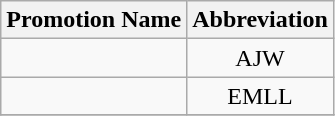<table class="wikitable">
<tr>
<th>Promotion Name</th>
<th>Abbreviation</th>
</tr>
<tr>
<td></td>
<td align=center>AJW</td>
</tr>
<tr>
<td></td>
<td align=center>EMLL</td>
</tr>
<tr>
</tr>
</table>
